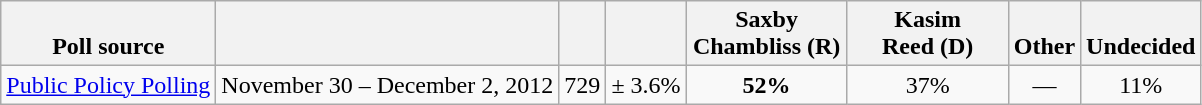<table class="wikitable" style="text-align:center">
<tr valign= bottom>
<th>Poll source</th>
<th></th>
<th></th>
<th></th>
<th style="width:100px;">Saxby<br>Chambliss (R)</th>
<th style="width:100px;">Kasim<br>Reed (D)</th>
<th>Other</th>
<th>Undecided</th>
</tr>
<tr>
<td align=left><a href='#'>Public Policy Polling</a></td>
<td>November 30 – December 2, 2012</td>
<td>729</td>
<td>± 3.6%</td>
<td><strong>52%</strong></td>
<td>37%</td>
<td>—</td>
<td>11%</td>
</tr>
</table>
